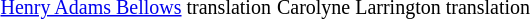<table>
<tr>
<td><br><small><a href='#'>Henry Adams Bellows</a> translation</small></td>
<td><br><small>Carolyne Larrington translation</small></td>
<td></td>
</tr>
</table>
